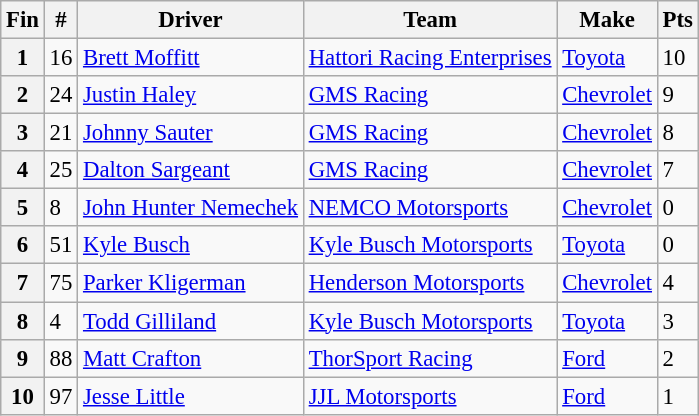<table class="wikitable" style="font-size:95%">
<tr>
<th>Fin</th>
<th>#</th>
<th>Driver</th>
<th>Team</th>
<th>Make</th>
<th>Pts</th>
</tr>
<tr>
<th>1</th>
<td>16</td>
<td><a href='#'>Brett Moffitt</a></td>
<td><a href='#'>Hattori Racing Enterprises</a></td>
<td><a href='#'>Toyota</a></td>
<td>10</td>
</tr>
<tr>
<th>2</th>
<td>24</td>
<td><a href='#'>Justin Haley</a></td>
<td><a href='#'>GMS Racing</a></td>
<td><a href='#'>Chevrolet</a></td>
<td>9</td>
</tr>
<tr>
<th>3</th>
<td>21</td>
<td><a href='#'>Johnny Sauter</a></td>
<td><a href='#'>GMS Racing</a></td>
<td><a href='#'>Chevrolet</a></td>
<td>8</td>
</tr>
<tr>
<th>4</th>
<td>25</td>
<td><a href='#'>Dalton Sargeant</a></td>
<td><a href='#'>GMS Racing</a></td>
<td><a href='#'>Chevrolet</a></td>
<td>7</td>
</tr>
<tr>
<th>5</th>
<td>8</td>
<td><a href='#'>John Hunter Nemechek</a></td>
<td><a href='#'>NEMCO Motorsports</a></td>
<td><a href='#'>Chevrolet</a></td>
<td>0</td>
</tr>
<tr>
<th>6</th>
<td>51</td>
<td><a href='#'>Kyle Busch</a></td>
<td><a href='#'>Kyle Busch Motorsports</a></td>
<td><a href='#'>Toyota</a></td>
<td>0</td>
</tr>
<tr>
<th>7</th>
<td>75</td>
<td><a href='#'>Parker Kligerman</a></td>
<td><a href='#'>Henderson Motorsports</a></td>
<td><a href='#'>Chevrolet</a></td>
<td>4</td>
</tr>
<tr>
<th>8</th>
<td>4</td>
<td><a href='#'>Todd Gilliland</a></td>
<td><a href='#'>Kyle Busch Motorsports</a></td>
<td><a href='#'>Toyota</a></td>
<td>3</td>
</tr>
<tr>
<th>9</th>
<td>88</td>
<td><a href='#'>Matt Crafton</a></td>
<td><a href='#'>ThorSport Racing</a></td>
<td><a href='#'>Ford</a></td>
<td>2</td>
</tr>
<tr>
<th>10</th>
<td>97</td>
<td><a href='#'>Jesse Little</a></td>
<td><a href='#'>JJL Motorsports</a></td>
<td><a href='#'>Ford</a></td>
<td>1</td>
</tr>
</table>
